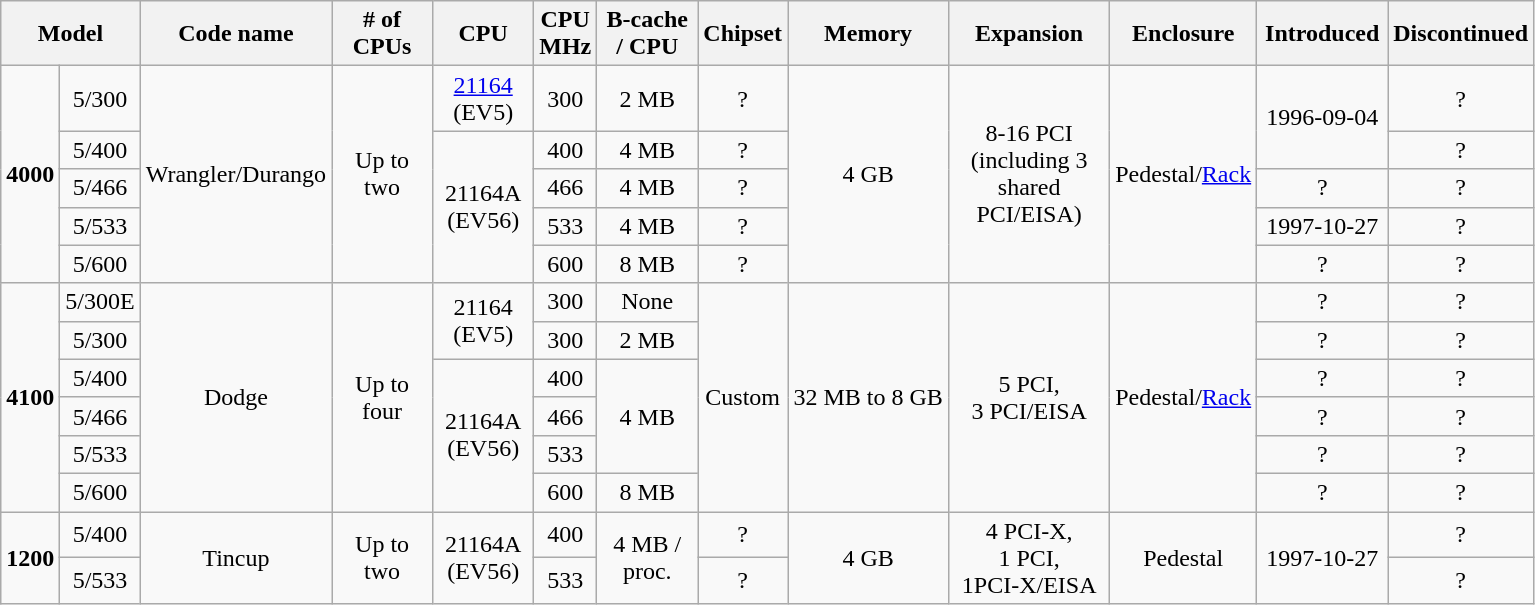<table class="wikitable" style="text-align: center;">
<tr>
<th colspan="2" style="width:20px;">Model</th>
<th style="width:80px;">Code name</th>
<th style="width:60px;"># of <br> CPUs</th>
<th style="width:60px;">CPU</th>
<th style="width:30px;">CPU <br> MHz</th>
<th style="width:60px;">B-cache / CPU</th>
<th style="width:50px;">Chipset</th>
<th style="width:100px;">Memory</th>
<th style="width:100px;">Expansion</th>
<th style="width:50px;">Enclosure</th>
<th style="width:80px;">Introduced</th>
<th style="width:80px;">Discontinued</th>
</tr>
<tr>
<td rowspan="5"><strong>4000</strong></td>
<td>5/300</td>
<td rowspan="5">Wrangler/Durango</td>
<td rowspan="5">Up to two</td>
<td><a href='#'>21164</a> <br> (EV5)</td>
<td>300</td>
<td>2 MB</td>
<td>?</td>
<td rowspan="5">4 GB</td>
<td rowspan="5">8-16 PCI <br>(including 3 shared PCI/EISA)</td>
<td rowspan="5">Pedestal/<a href='#'>Rack</a></td>
<td rowspan="2">1996-09-04</td>
<td>?</td>
</tr>
<tr>
<td>5/400</td>
<td rowspan="4">21164A <br> (EV56)</td>
<td>400</td>
<td>4 MB</td>
<td>?</td>
<td>?</td>
</tr>
<tr>
<td>5/466</td>
<td>466</td>
<td>4 MB</td>
<td>?</td>
<td>?</td>
<td>?</td>
</tr>
<tr>
<td>5/533</td>
<td>533</td>
<td>4 MB</td>
<td>?</td>
<td>1997-10-27</td>
<td>?</td>
</tr>
<tr>
<td>5/600</td>
<td>600</td>
<td>8 MB</td>
<td>?</td>
<td>?</td>
<td>?</td>
</tr>
<tr>
<td rowspan="6"><strong>4100</strong></td>
<td>5/300E</td>
<td rowspan="6">Dodge</td>
<td rowspan="6">Up to four</td>
<td rowspan="2">21164 <br> (EV5)</td>
<td>300</td>
<td>None</td>
<td rowspan="6">Custom</td>
<td rowspan="6">32 MB to 8 GB</td>
<td rowspan="6">5 PCI, <br>3 PCI/EISA</td>
<td rowspan="6">Pedestal/<a href='#'>Rack</a></td>
<td>?</td>
<td>?</td>
</tr>
<tr>
<td>5/300</td>
<td>300</td>
<td>2 MB</td>
<td>?</td>
<td>?</td>
</tr>
<tr>
<td>5/400</td>
<td rowspan="4">21164A <br> (EV56)</td>
<td>400</td>
<td rowspan="3">4 MB</td>
<td>?</td>
<td>?</td>
</tr>
<tr>
<td>5/466</td>
<td>466</td>
<td>?</td>
<td>?</td>
</tr>
<tr>
<td>5/533</td>
<td>533</td>
<td>?</td>
<td>?</td>
</tr>
<tr>
<td>5/600</td>
<td>600</td>
<td>8 MB</td>
<td>?</td>
<td>?</td>
</tr>
<tr>
<td rowspan="2"><strong>1200</strong></td>
<td>5/400</td>
<td rowspan="2">Tincup</td>
<td rowspan="2">Up to two</td>
<td rowspan="2">21164A <br> (EV56)</td>
<td>400</td>
<td rowspan="2">4 MB / proc.</td>
<td>?</td>
<td rowspan="2">4 GB</td>
<td rowspan="2">4 PCI-X, <br>1 PCI, <br>1PCI-X/EISA</td>
<td rowspan="2">Pedestal</td>
<td rowspan="2">1997-10-27</td>
<td>?</td>
</tr>
<tr>
<td>5/533</td>
<td>533</td>
<td>?</td>
<td>?</td>
</tr>
</table>
